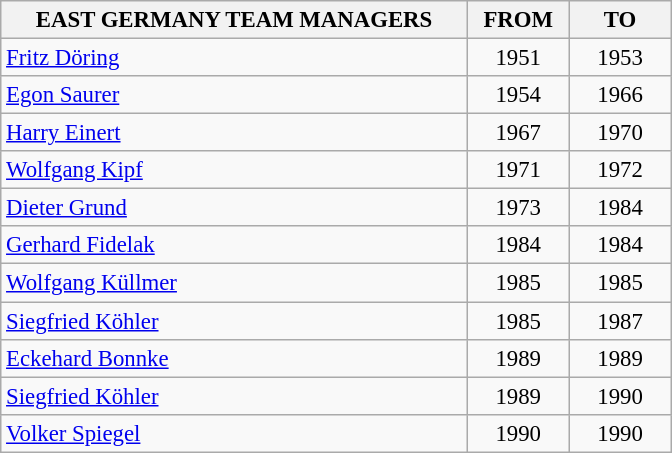<table class=wikitable style="font-size:95%;">
<tr>
<th align="left" style="width: 20em">EAST GERMANY TEAM MANAGERS</th>
<th align="left" style="width: 4em">FROM</th>
<th align="left" style="width: 4em">TO</th>
</tr>
<tr>
<td><a href='#'>Fritz Döring</a></td>
<td align="center">1951</td>
<td align="center">1953</td>
</tr>
<tr>
<td><a href='#'>Egon Saurer</a></td>
<td align="center">1954</td>
<td align="center">1966</td>
</tr>
<tr>
<td><a href='#'>Harry Einert</a></td>
<td align="center">1967</td>
<td align="center">1970</td>
</tr>
<tr>
<td><a href='#'>Wolfgang Kipf</a></td>
<td align="center">1971</td>
<td align="center">1972</td>
</tr>
<tr>
<td><a href='#'>Dieter Grund</a></td>
<td align="center">1973</td>
<td align="center">1984</td>
</tr>
<tr>
<td><a href='#'>Gerhard Fidelak</a></td>
<td align="center">1984</td>
<td align="center">1984</td>
</tr>
<tr>
<td><a href='#'>Wolfgang Küllmer</a></td>
<td align="center">1985</td>
<td align="center">1985</td>
</tr>
<tr>
<td><a href='#'>Siegfried Köhler</a></td>
<td align="center">1985</td>
<td align="center">1987</td>
</tr>
<tr>
<td><a href='#'>Eckehard Bonnke</a></td>
<td align="center">1989</td>
<td align="center">1989</td>
</tr>
<tr>
<td><a href='#'>Siegfried Köhler</a></td>
<td align="center">1989</td>
<td align="center">1990</td>
</tr>
<tr>
<td><a href='#'>Volker Spiegel</a></td>
<td align="center">1990</td>
<td align="center">1990</td>
</tr>
</table>
